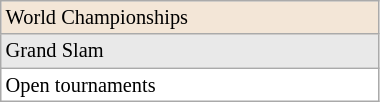<table class=wikitable style=font-size:85%;width:20%>
<tr bgcolor=#F3E6D7>
<td>World Championships</td>
</tr>
<tr bgcolor=#E9E9E9>
<td>Grand Slam</td>
</tr>
<tr bgcolor=#ffffff>
<td>Open tournaments</td>
</tr>
</table>
